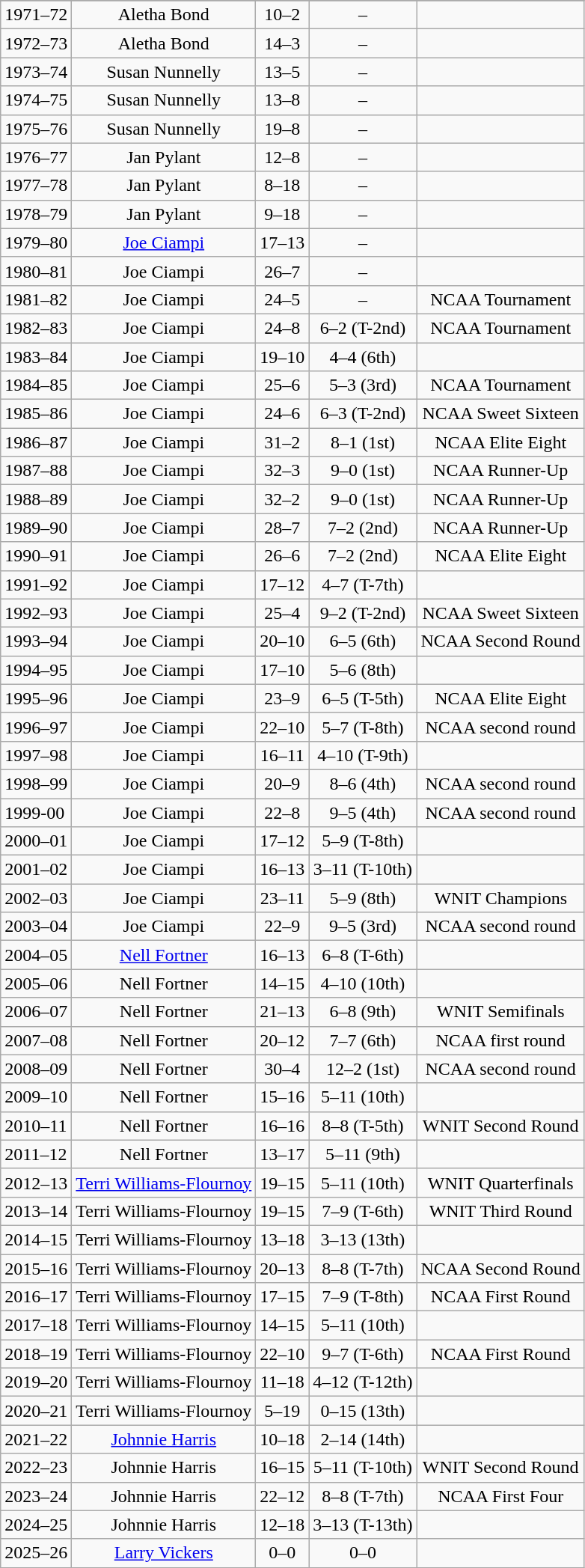<table class="wikitable" style="text-align:center">
<tr>
</tr>
<tr>
<td style="text-align:left">1971–72</td>
<td>Aletha Bond</td>
<td>10–2</td>
<td>–</td>
<td></td>
</tr>
<tr>
<td style="text-align:left">1972–73</td>
<td>Aletha Bond</td>
<td>14–3</td>
<td>–</td>
<td></td>
</tr>
<tr>
<td style="text-align:left">1973–74</td>
<td>Susan Nunnelly</td>
<td>13–5</td>
<td>–</td>
<td></td>
</tr>
<tr>
<td style="text-align:left">1974–75</td>
<td>Susan Nunnelly</td>
<td>13–8</td>
<td>–</td>
<td></td>
</tr>
<tr>
<td style="text-align:left">1975–76</td>
<td>Susan Nunnelly</td>
<td>19–8</td>
<td>–</td>
<td></td>
</tr>
<tr>
<td style="text-align:left">1976–77</td>
<td>Jan Pylant</td>
<td>12–8</td>
<td>–</td>
<td></td>
</tr>
<tr>
<td style="text-align:left">1977–78</td>
<td>Jan Pylant</td>
<td>8–18</td>
<td>–</td>
<td></td>
</tr>
<tr>
<td style="text-align:left">1978–79</td>
<td>Jan Pylant</td>
<td>9–18</td>
<td>–</td>
<td></td>
</tr>
<tr>
<td style="text-align:left">1979–80</td>
<td><a href='#'>Joe Ciampi</a></td>
<td>17–13</td>
<td>–</td>
<td></td>
</tr>
<tr>
<td style="text-align:left">1980–81</td>
<td>Joe Ciampi</td>
<td>26–7</td>
<td>–</td>
<td></td>
</tr>
<tr>
<td style="text-align:left">1981–82</td>
<td>Joe Ciampi</td>
<td>24–5</td>
<td>–</td>
<td>NCAA Tournament</td>
</tr>
<tr>
<td style="text-align:left">1982–83</td>
<td>Joe Ciampi</td>
<td>24–8</td>
<td>6–2 (T-2nd)</td>
<td>NCAA Tournament</td>
</tr>
<tr>
<td style="text-align:left">1983–84</td>
<td>Joe Ciampi</td>
<td>19–10</td>
<td>4–4 (6th)</td>
<td></td>
</tr>
<tr>
<td style="text-align:left">1984–85</td>
<td>Joe Ciampi</td>
<td>25–6</td>
<td>5–3 (3rd)</td>
<td>NCAA Tournament</td>
</tr>
<tr>
<td style="text-align:left">1985–86</td>
<td>Joe Ciampi</td>
<td>24–6</td>
<td>6–3 (T-2nd)</td>
<td>NCAA Sweet Sixteen</td>
</tr>
<tr>
<td style="text-align:left">1986–87</td>
<td>Joe Ciampi</td>
<td>31–2</td>
<td>8–1 (1st)</td>
<td>NCAA Elite Eight</td>
</tr>
<tr>
<td style="text-align:left">1987–88</td>
<td>Joe Ciampi</td>
<td>32–3</td>
<td>9–0 (1st)</td>
<td>NCAA Runner-Up</td>
</tr>
<tr>
<td style="text-align:left">1988–89</td>
<td>Joe Ciampi</td>
<td>32–2</td>
<td>9–0 (1st)</td>
<td>NCAA Runner-Up</td>
</tr>
<tr>
<td style="text-align:left">1989–90</td>
<td>Joe Ciampi</td>
<td>28–7</td>
<td>7–2 (2nd)</td>
<td>NCAA Runner-Up</td>
</tr>
<tr>
<td style="text-align:left">1990–91</td>
<td>Joe Ciampi</td>
<td>26–6</td>
<td>7–2 (2nd)</td>
<td>NCAA Elite Eight</td>
</tr>
<tr>
<td style="text-align:left">1991–92</td>
<td>Joe Ciampi</td>
<td>17–12</td>
<td>4–7 (T-7th)</td>
<td></td>
</tr>
<tr>
<td style="text-align:left">1992–93</td>
<td>Joe Ciampi</td>
<td>25–4</td>
<td>9–2 (T-2nd)</td>
<td>NCAA Sweet Sixteen</td>
</tr>
<tr>
<td style="text-align:left">1993–94</td>
<td>Joe Ciampi</td>
<td>20–10</td>
<td>6–5 (6th)</td>
<td>NCAA Second Round</td>
</tr>
<tr>
<td style="text-align:left">1994–95</td>
<td>Joe Ciampi</td>
<td>17–10</td>
<td>5–6 (8th)</td>
<td></td>
</tr>
<tr>
<td style="text-align:left">1995–96</td>
<td>Joe Ciampi</td>
<td>23–9</td>
<td>6–5 (T-5th)</td>
<td>NCAA Elite Eight</td>
</tr>
<tr>
<td style="text-align:left">1996–97</td>
<td>Joe Ciampi</td>
<td>22–10</td>
<td>5–7 (T-8th)</td>
<td>NCAA second round</td>
</tr>
<tr>
<td style="text-align:left">1997–98</td>
<td>Joe Ciampi</td>
<td>16–11</td>
<td>4–10 (T-9th)</td>
<td></td>
</tr>
<tr>
<td style="text-align:left">1998–99</td>
<td>Joe Ciampi</td>
<td>20–9</td>
<td>8–6 (4th)</td>
<td>NCAA second round</td>
</tr>
<tr>
<td style="text-align:left">1999-00</td>
<td>Joe Ciampi</td>
<td>22–8</td>
<td>9–5 (4th)</td>
<td>NCAA second round</td>
</tr>
<tr>
<td style="text-align:left">2000–01</td>
<td>Joe Ciampi</td>
<td>17–12</td>
<td>5–9 (T-8th)</td>
<td></td>
</tr>
<tr>
<td style="text-align:left">2001–02</td>
<td>Joe Ciampi</td>
<td>16–13</td>
<td>3–11 (T-10th)</td>
<td></td>
</tr>
<tr>
<td style="text-align:left">2002–03</td>
<td>Joe Ciampi</td>
<td>23–11</td>
<td>5–9 (8th)</td>
<td>WNIT Champions</td>
</tr>
<tr>
<td style="text-align:left">2003–04</td>
<td>Joe Ciampi</td>
<td>22–9</td>
<td>9–5 (3rd)</td>
<td>NCAA second round</td>
</tr>
<tr>
<td style="text-align:left">2004–05</td>
<td><a href='#'>Nell Fortner</a></td>
<td>16–13</td>
<td>6–8 (T-6th)</td>
<td></td>
</tr>
<tr>
<td style="text-align:left">2005–06</td>
<td>Nell Fortner</td>
<td>14–15</td>
<td>4–10 (10th)</td>
<td></td>
</tr>
<tr>
<td style="text-align:left">2006–07</td>
<td>Nell Fortner</td>
<td>21–13</td>
<td>6–8 (9th)</td>
<td>WNIT Semifinals</td>
</tr>
<tr>
<td style="text-align:left">2007–08</td>
<td>Nell Fortner</td>
<td>20–12</td>
<td>7–7 (6th)</td>
<td>NCAA first round</td>
</tr>
<tr>
<td style="text-align:left">2008–09</td>
<td>Nell Fortner</td>
<td>30–4</td>
<td>12–2 (1st)</td>
<td>NCAA second round</td>
</tr>
<tr>
<td style="text-align:left">2009–10</td>
<td>Nell Fortner</td>
<td>15–16</td>
<td>5–11 (10th)</td>
<td></td>
</tr>
<tr>
<td style="text-align:left">2010–11</td>
<td>Nell Fortner</td>
<td>16–16</td>
<td>8–8 (T-5th)</td>
<td>WNIT Second Round</td>
</tr>
<tr>
<td style="text-align:left">2011–12</td>
<td>Nell Fortner</td>
<td>13–17</td>
<td>5–11 (9th)</td>
<td></td>
</tr>
<tr>
<td style="text-align:left">2012–13</td>
<td><a href='#'>Terri Williams-Flournoy</a></td>
<td>19–15</td>
<td>5–11 (10th)</td>
<td>WNIT Quarterfinals</td>
</tr>
<tr>
<td style="text-align:left">2013–14</td>
<td>Terri Williams-Flournoy</td>
<td>19–15</td>
<td>7–9 (T-6th)</td>
<td>WNIT Third Round</td>
</tr>
<tr>
<td style="text-align:left">2014–15</td>
<td>Terri Williams-Flournoy</td>
<td>13–18</td>
<td>3–13 (13th)</td>
<td></td>
</tr>
<tr>
<td style="text-align:left">2015–16</td>
<td>Terri Williams-Flournoy</td>
<td>20–13</td>
<td>8–8 (T-7th)</td>
<td>NCAA Second Round</td>
</tr>
<tr>
<td style="text-align:left">2016–17</td>
<td>Terri Williams-Flournoy</td>
<td>17–15</td>
<td>7–9 (T-8th)</td>
<td>NCAA First Round</td>
</tr>
<tr>
<td style="text-align:left">2017–18</td>
<td>Terri Williams-Flournoy</td>
<td>14–15</td>
<td>5–11 (10th)</td>
<td></td>
</tr>
<tr>
<td style="text-align:left">2018–19</td>
<td>Terri Williams-Flournoy</td>
<td>22–10</td>
<td>9–7 (T-6th)</td>
<td>NCAA First Round</td>
</tr>
<tr>
<td style="text-align:left">2019–20</td>
<td>Terri Williams-Flournoy</td>
<td>11–18</td>
<td>4–12 (T-12th)</td>
<td></td>
</tr>
<tr>
<td style="text-align:left">2020–21</td>
<td>Terri Williams-Flournoy</td>
<td>5–19</td>
<td>0–15 (13th)</td>
<td></td>
</tr>
<tr>
<td style="text-align:left">2021–22</td>
<td><a href='#'>Johnnie Harris</a></td>
<td>10–18</td>
<td>2–14 (14th)</td>
<td></td>
</tr>
<tr>
<td style="text-align:left">2022–23</td>
<td>Johnnie Harris</td>
<td>16–15</td>
<td>5–11 (T-10th)</td>
<td>WNIT Second Round</td>
</tr>
<tr>
<td style="text-align:left">2023–24</td>
<td>Johnnie Harris</td>
<td>22–12</td>
<td>8–8 (T-7th)</td>
<td>NCAA First Four</td>
</tr>
<tr>
<td style="text-align:left">2024–25</td>
<td>Johnnie Harris</td>
<td>12–18</td>
<td>3–13 (T-13th)</td>
<td></td>
</tr>
<tr>
<td style="text-align:left">2025–26</td>
<td><a href='#'>Larry Vickers</a></td>
<td>0–0</td>
<td>0–0</td>
<td></td>
</tr>
</table>
